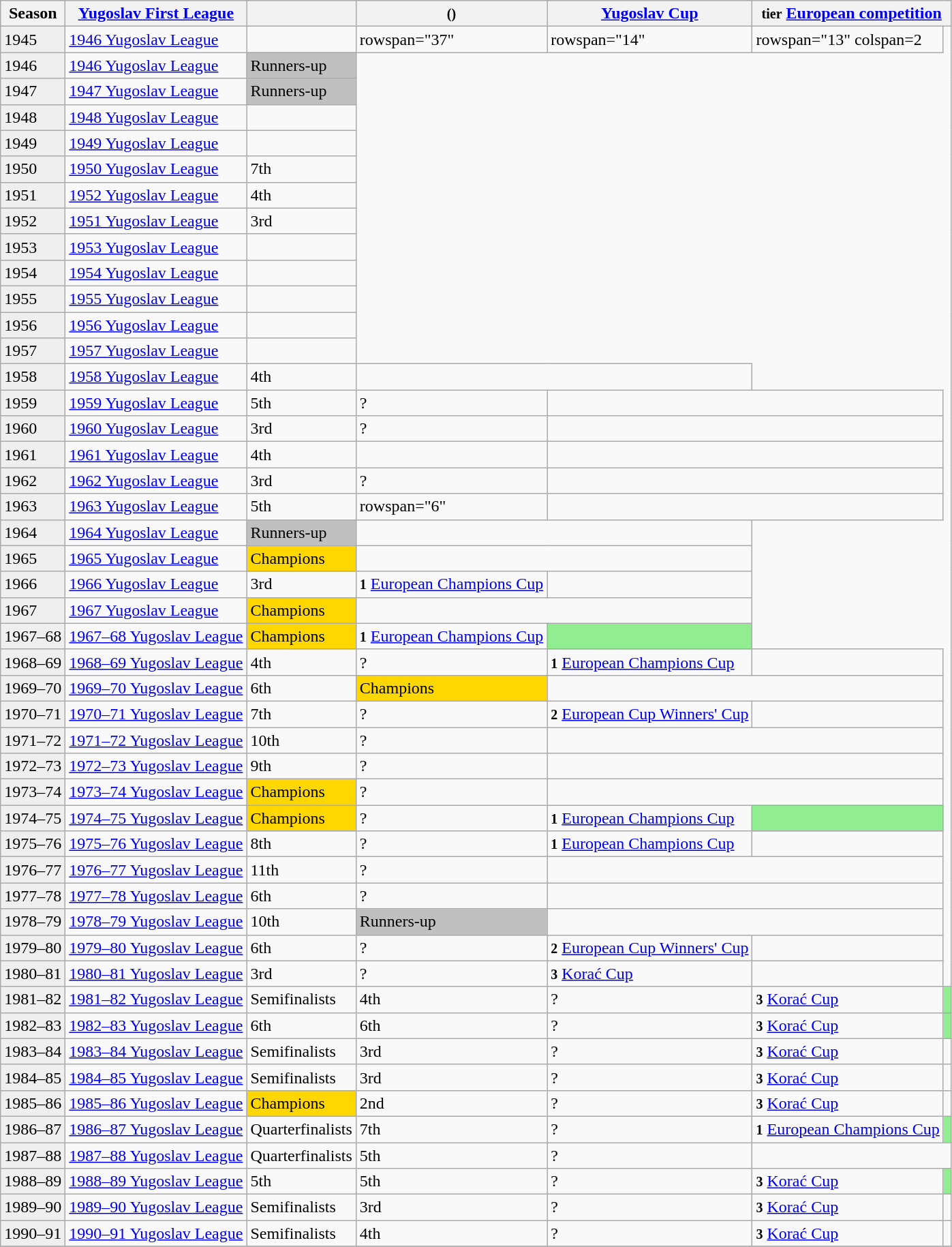<table class="wikitable">
<tr>
<th>Season</th>
<th><a href='#'>Yugoslav First League</a></th>
<th></th>
<th><small>()</small></th>
<th><a href='#'>Yugoslav Cup</a></th>
<th colspan=2><small>tier</small> <a href='#'>European competition</a></th>
</tr>
<tr>
<td style="background:#EFEFEF;">1945</td>
<td><a href='#'>1946 Yugoslav League</a></td>
<td></td>
<td>rowspan="37"</td>
<td>rowspan="14"</td>
<td>rowspan="13" colspan=2 </td>
</tr>
<tr>
<td style="background:#EFEFEF;">1946</td>
<td><a href='#'>1946 Yugoslav League</a></td>
<td bgcolor=silver>Runners-up</td>
</tr>
<tr>
<td style="background:#EFEFEF;">1947</td>
<td><a href='#'>1947 Yugoslav League</a></td>
<td bgcolor=silver>Runners-up</td>
</tr>
<tr>
<td style="background:#EFEFEF;">1948</td>
<td><a href='#'>1948 Yugoslav League</a></td>
<td></td>
</tr>
<tr>
<td style="background:#EFEFEF;">1949</td>
<td><a href='#'>1949 Yugoslav League</a></td>
<td></td>
</tr>
<tr>
<td style="background:#EFEFEF;">1950</td>
<td><a href='#'>1950 Yugoslav League</a></td>
<td>7th</td>
</tr>
<tr>
<td style="background:#EFEFEF;">1951</td>
<td><a href='#'>1952 Yugoslav League</a></td>
<td>4th</td>
</tr>
<tr>
<td style="background:#EFEFEF;">1952</td>
<td><a href='#'>1951 Yugoslav League</a></td>
<td>3rd</td>
</tr>
<tr>
<td style="background:#EFEFEF;">1953</td>
<td><a href='#'>1953 Yugoslav League</a></td>
<td></td>
</tr>
<tr>
<td style="background:#EFEFEF;">1954</td>
<td><a href='#'>1954 Yugoslav League</a></td>
<td></td>
</tr>
<tr>
<td style="background:#EFEFEF;">1955</td>
<td><a href='#'>1955 Yugoslav League</a></td>
<td></td>
</tr>
<tr>
<td style="background:#EFEFEF;">1956</td>
<td><a href='#'>1956 Yugoslav League</a></td>
<td></td>
</tr>
<tr>
<td style="background:#EFEFEF;">1957</td>
<td><a href='#'>1957 Yugoslav League</a></td>
<td></td>
</tr>
<tr>
<td style="background:#EFEFEF;">1958</td>
<td><a href='#'>1958 Yugoslav League</a></td>
<td>4th</td>
<td colspan="2"></td>
</tr>
<tr>
<td style="background:#EFEFEF;">1959</td>
<td><a href='#'>1959 Yugoslav League</a></td>
<td>5th</td>
<td>?</td>
<td colspan="2"></td>
</tr>
<tr>
<td style="background:#EFEFEF;">1960</td>
<td><a href='#'>1960 Yugoslav League</a></td>
<td>3rd</td>
<td>?</td>
<td colspan="2"></td>
</tr>
<tr>
<td style="background:#EFEFEF;">1961</td>
<td><a href='#'>1961 Yugoslav League</a></td>
<td>4th</td>
<td></td>
<td colspan="2"></td>
</tr>
<tr>
<td style="background:#EFEFEF;">1962</td>
<td><a href='#'>1962 Yugoslav League</a></td>
<td>3rd</td>
<td>?</td>
<td colspan="2"></td>
</tr>
<tr>
<td style="background:#EFEFEF;">1963</td>
<td><a href='#'>1963 Yugoslav League</a></td>
<td>5th</td>
<td>rowspan="6"</td>
<td colspan="2"></td>
</tr>
<tr>
<td style="background:#EFEFEF;">1964</td>
<td><a href='#'>1964 Yugoslav League</a></td>
<td bgcolor=silver>Runners-up</td>
<td colspan="2"></td>
</tr>
<tr>
<td style="background:#EFEFEF;">1965</td>
<td><a href='#'>1965 Yugoslav League</a></td>
<td bgcolor=gold>Champions</td>
<td colspan="2"></td>
</tr>
<tr>
<td style="background:#EFEFEF;">1966</td>
<td><a href='#'>1966 Yugoslav League</a></td>
<td>3rd</td>
<td><small><strong>1</strong></small> <a href='#'>European Champions Cup</a></td>
<td align=center></td>
</tr>
<tr>
<td style="background:#EFEFEF;">1967</td>
<td><a href='#'>1967 Yugoslav League</a></td>
<td bgcolor=gold>Champions</td>
<td colspan="2"></td>
</tr>
<tr>
<td style="background:#EFEFEF;">1967–68</td>
<td><a href='#'>1967–68 Yugoslav League</a></td>
<td bgcolor=gold>Champions</td>
<td><small><strong>1</strong></small> <a href='#'>European Champions Cup</a></td>
<td bgcolor=lightgreen align=center></td>
</tr>
<tr>
<td style="background:#EFEFEF;">1968–69</td>
<td><a href='#'>1968–69 Yugoslav League</a></td>
<td>4th</td>
<td>?</td>
<td><small><strong>1</strong></small> <a href='#'>European Champions Cup</a></td>
<td align=center></td>
</tr>
<tr>
<td style="background:#EFEFEF;">1969–70</td>
<td><a href='#'>1969–70 Yugoslav League</a></td>
<td>6th</td>
<td bgcolor=gold>Champions</td>
<td colspan="2"></td>
</tr>
<tr>
<td style="background:#EFEFEF;">1970–71</td>
<td><a href='#'>1970–71 Yugoslav League</a></td>
<td>7th</td>
<td>?</td>
<td><small><strong>2</strong></small> <a href='#'>European Cup Winners' Cup</a></td>
<td align=center></td>
</tr>
<tr>
<td style="background:#EFEFEF;">1971–72</td>
<td><a href='#'>1971–72 Yugoslav League</a></td>
<td>10th</td>
<td>?</td>
<td colspan="2"></td>
</tr>
<tr>
<td style="background:#EFEFEF;">1972–73</td>
<td><a href='#'>1972–73 Yugoslav League</a></td>
<td>9th</td>
<td>?</td>
<td colspan="2"></td>
</tr>
<tr>
<td style="background:#EFEFEF;">1973–74</td>
<td><a href='#'>1973–74 Yugoslav League</a></td>
<td bgcolor=gold>Champions</td>
<td>?</td>
<td colspan="2"></td>
</tr>
<tr>
<td style="background:#EFEFEF;">1974–75</td>
<td><a href='#'>1974–75 Yugoslav League</a></td>
<td bgcolor=gold>Champions</td>
<td>?</td>
<td><small><strong>1</strong></small> <a href='#'>European Champions Cup</a></td>
<td bgcolor=lightgreen align=center></td>
</tr>
<tr>
<td style="background:#EFEFEF;">1975–76</td>
<td><a href='#'>1975–76 Yugoslav League</a></td>
<td>8th</td>
<td>?</td>
<td><small><strong>1</strong></small> <a href='#'>European Champions Cup</a></td>
<td align=center></td>
</tr>
<tr>
<td style="background:#EFEFEF;">1976–77</td>
<td><a href='#'>1976–77 Yugoslav League</a></td>
<td>11th</td>
<td>?</td>
<td colspan="2"></td>
</tr>
<tr>
<td style="background:#EFEFEF;">1977–78</td>
<td><a href='#'>1977–78 Yugoslav League</a></td>
<td>6th</td>
<td>?</td>
<td colspan="2"></td>
</tr>
<tr>
<td style="background:#EFEFEF;">1978–79</td>
<td><a href='#'>1978–79 Yugoslav League</a></td>
<td>10th</td>
<td bgcolor=silver>Runners-up</td>
<td colspan="2"></td>
</tr>
<tr>
<td style="background:#EFEFEF;">1979–80</td>
<td><a href='#'>1979–80 Yugoslav League</a></td>
<td>6th</td>
<td>?</td>
<td><small><strong>2</strong></small> <a href='#'>European Cup Winners' Cup</a></td>
<td align=center></td>
</tr>
<tr>
<td style="background:#EFEFEF;">1980–81</td>
<td><a href='#'>1980–81 Yugoslav League</a></td>
<td>3rd</td>
<td>?</td>
<td><small><strong>3</strong></small> <a href='#'>Korać Cup</a></td>
<td align=center></td>
</tr>
<tr>
<td style="background:#EFEFEF;">1981–82</td>
<td><a href='#'>1981–82 Yugoslav League</a></td>
<td>Semifinalists</td>
<td>4th</td>
<td>?</td>
<td><small><strong>3</strong></small> <a href='#'>Korać Cup</a></td>
<td bgcolor=lightgreen align=center></td>
</tr>
<tr>
<td style="background:#EFEFEF;">1982–83</td>
<td><a href='#'>1982–83 Yugoslav League</a></td>
<td>6th</td>
<td>6th</td>
<td>?</td>
<td><small><strong>3</strong></small> <a href='#'>Korać Cup</a></td>
<td bgcolor=lightgreen align=center></td>
</tr>
<tr>
<td style="background:#EFEFEF;">1983–84</td>
<td><a href='#'>1983–84 Yugoslav League</a></td>
<td>Semifinalists</td>
<td>3rd</td>
<td>?</td>
<td><small><strong>3</strong></small> <a href='#'>Korać Cup</a></td>
<td align=center></td>
</tr>
<tr>
<td style="background:#EFEFEF;">1984–85</td>
<td><a href='#'>1984–85 Yugoslav League</a></td>
<td>Semifinalists</td>
<td>3rd</td>
<td>?</td>
<td><small><strong>3</strong></small> <a href='#'>Korać Cup</a></td>
<td align=center></td>
</tr>
<tr>
<td style="background:#EFEFEF;">1985–86</td>
<td><a href='#'>1985–86 Yugoslav League</a></td>
<td bgcolor=gold>Champions</td>
<td>2nd</td>
<td>?</td>
<td><small><strong>3</strong></small> <a href='#'>Korać Cup</a></td>
<td align=center></td>
</tr>
<tr>
<td style="background:#EFEFEF;">1986–87</td>
<td><a href='#'>1986–87 Yugoslav League</a></td>
<td>Quarterfinalists</td>
<td>7th</td>
<td>?</td>
<td><small><strong>1</strong></small> <a href='#'>European Champions Cup</a></td>
<td bgcolor=lightgreen align=center></td>
</tr>
<tr>
<td style="background:#EFEFEF;">1987–88</td>
<td><a href='#'>1987–88 Yugoslav League</a></td>
<td>Quarterfinalists</td>
<td>5th</td>
<td>?</td>
<td colspan="2"></td>
</tr>
<tr>
<td style="background:#EFEFEF;">1988–89</td>
<td><a href='#'>1988–89 Yugoslav League</a></td>
<td>5th</td>
<td>5th</td>
<td>?</td>
<td><small><strong>3</strong></small> <a href='#'>Korać Cup</a></td>
<td bgcolor=lightgreen align=center></td>
</tr>
<tr>
<td style="background:#EFEFEF;">1989–90</td>
<td><a href='#'>1989–90 Yugoslav League</a></td>
<td>Semifinalists</td>
<td>3rd</td>
<td>?</td>
<td><small><strong>3</strong></small> <a href='#'>Korać Cup</a></td>
<td align=center></td>
</tr>
<tr>
<td style="background:#EFEFEF;">1990–91</td>
<td><a href='#'>1990–91 Yugoslav League</a></td>
<td>Semifinalists</td>
<td>4th</td>
<td>?</td>
<td><small><strong>3</strong></small> <a href='#'>Korać Cup</a></td>
<td align=center></td>
</tr>
<tr>
</tr>
</table>
